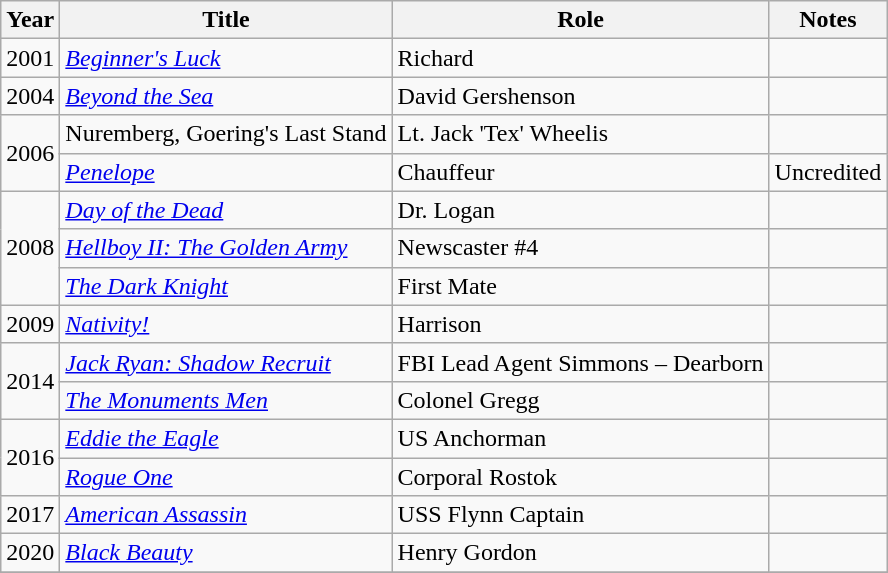<table class="wikitable">
<tr>
<th>Year</th>
<th>Title</th>
<th>Role</th>
<th>Notes</th>
</tr>
<tr>
<td>2001</td>
<td><em><a href='#'>Beginner's Luck</a></em></td>
<td>Richard</td>
<td></td>
</tr>
<tr>
<td>2004</td>
<td><em><a href='#'>Beyond the Sea</a></em></td>
<td>David Gershenson</td>
<td></td>
</tr>
<tr>
<td rowspan="2">2006</td>
<td>Nuremberg, Goering's Last Stand</td>
<td>Lt. Jack 'Tex' Wheelis</td>
<td></td>
</tr>
<tr>
<td><em><a href='#'>Penelope</a></em></td>
<td>Chauffeur</td>
<td>Uncredited</td>
</tr>
<tr>
<td rowspan="3">2008</td>
<td><em><a href='#'>Day of the Dead</a></em></td>
<td>Dr. Logan</td>
<td></td>
</tr>
<tr>
<td><em><a href='#'>Hellboy II: The Golden Army</a></em></td>
<td>Newscaster #4</td>
<td></td>
</tr>
<tr>
<td><em><a href='#'>The Dark Knight</a></em></td>
<td>First Mate</td>
<td></td>
</tr>
<tr>
<td>2009</td>
<td><em><a href='#'>Nativity!</a></em></td>
<td>Harrison</td>
<td></td>
</tr>
<tr>
<td rowspan="2">2014</td>
<td><em><a href='#'>Jack Ryan: Shadow Recruit</a></em></td>
<td>FBI Lead Agent Simmons – Dearborn</td>
<td></td>
</tr>
<tr>
<td><em><a href='#'>The Monuments Men</a></em></td>
<td>Colonel Gregg</td>
<td></td>
</tr>
<tr>
<td rowspan="2">2016</td>
<td><em><a href='#'>Eddie the Eagle</a></em></td>
<td>US Anchorman</td>
<td></td>
</tr>
<tr>
<td><em><a href='#'>Rogue One</a></em></td>
<td>Corporal Rostok</td>
<td></td>
</tr>
<tr>
<td>2017</td>
<td><em><a href='#'>American Assassin</a></em></td>
<td>USS Flynn Captain</td>
<td></td>
</tr>
<tr>
<td>2020</td>
<td><em><a href='#'>Black Beauty</a></em></td>
<td>Henry Gordon</td>
<td></td>
</tr>
<tr>
</tr>
</table>
